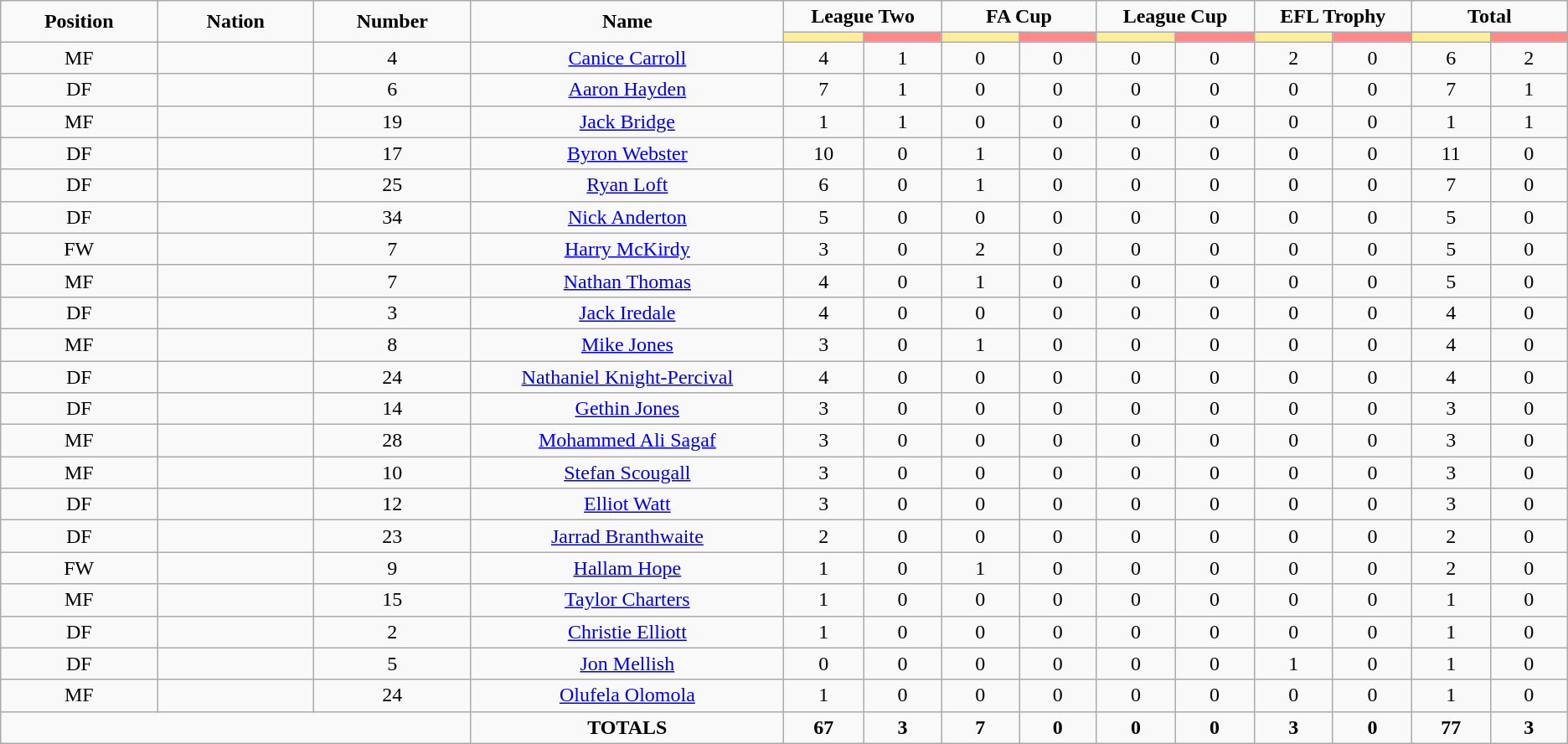<table class="wikitable" style="font-size: 100%; text-align: center;">
<tr>
<td rowspan="2" width="10%" align="center"><strong>Position</strong></td>
<td rowspan="2" width="10%" align="center"><strong>Nation</strong></td>
<td rowspan="2" width="10%" align="center"><strong>Number</strong></td>
<td rowspan="2" width="20%" align="center"><strong>Name</strong></td>
<td colspan="2" align="center"><strong>League Two</strong></td>
<td colspan="2" align="center"><strong>FA Cup</strong></td>
<td colspan="2" align="center"><strong>League Cup</strong></td>
<td colspan="2" align="center"><strong>EFL Trophy</strong></td>
<td colspan="2" align="center"><strong>Total</strong></td>
</tr>
<tr>
<th width=60 style="background: #FFEE99"></th>
<th width=60 style="background: #FF8888"></th>
<th width=60 style="background: #FFEE99"></th>
<th width=60 style="background: #FF8888"></th>
<th width=60 style="background: #FFEE99"></th>
<th width=60 style="background: #FF8888"></th>
<th width=60 style="background: #FFEE99"></th>
<th width=60 style="background: #FF8888"></th>
<th width=60 style="background: #FFEE99"></th>
<th width=60 style="background: #FF8888"></th>
</tr>
<tr>
<td>MF</td>
<td></td>
<td>4</td>
<td><a href='#'>Canice Carroll</a></td>
<td>4</td>
<td>1</td>
<td>0</td>
<td>0</td>
<td>0</td>
<td>0</td>
<td>2</td>
<td>0</td>
<td>6</td>
<td>2</td>
</tr>
<tr>
<td>DF</td>
<td></td>
<td>6</td>
<td><a href='#'>Aaron Hayden</a></td>
<td>7</td>
<td>1</td>
<td>0</td>
<td>0</td>
<td>0</td>
<td>0</td>
<td>0</td>
<td>0</td>
<td>7</td>
<td>1</td>
</tr>
<tr>
<td>MF</td>
<td></td>
<td>19</td>
<td><a href='#'>Jack Bridge</a></td>
<td>1</td>
<td>1</td>
<td>0</td>
<td>0</td>
<td>0</td>
<td>0</td>
<td>0</td>
<td>0</td>
<td>1</td>
<td>1</td>
</tr>
<tr>
<td>DF</td>
<td></td>
<td>17</td>
<td><a href='#'>Byron Webster</a></td>
<td>10</td>
<td>0</td>
<td>1</td>
<td>0</td>
<td>0</td>
<td>0</td>
<td>0</td>
<td>0</td>
<td>11</td>
<td>0</td>
</tr>
<tr>
<td>DF</td>
<td></td>
<td>25</td>
<td><a href='#'>Ryan Loft</a></td>
<td>6</td>
<td>0</td>
<td>1</td>
<td>0</td>
<td>0</td>
<td>0</td>
<td>0</td>
<td>0</td>
<td>7</td>
<td>0</td>
</tr>
<tr>
<td>DF</td>
<td></td>
<td>34</td>
<td><a href='#'>Nick Anderton</a></td>
<td>5</td>
<td>0</td>
<td>0</td>
<td>0</td>
<td>0</td>
<td>0</td>
<td>0</td>
<td>0</td>
<td>5</td>
<td>0</td>
</tr>
<tr>
<td>FW</td>
<td></td>
<td>7</td>
<td><a href='#'>Harry McKirdy</a></td>
<td>3</td>
<td>0</td>
<td>2</td>
<td>0</td>
<td>0</td>
<td>0</td>
<td>0</td>
<td>0</td>
<td>5</td>
<td>0</td>
</tr>
<tr>
<td>MF</td>
<td></td>
<td>7</td>
<td><a href='#'>Nathan Thomas</a></td>
<td>4</td>
<td>0</td>
<td>1</td>
<td>0</td>
<td>0</td>
<td>0</td>
<td>0</td>
<td>0</td>
<td>5</td>
<td>0</td>
</tr>
<tr>
<td>DF</td>
<td></td>
<td>3</td>
<td><a href='#'>Jack Iredale</a></td>
<td>4</td>
<td>0</td>
<td>0</td>
<td>0</td>
<td>0</td>
<td>0</td>
<td>0</td>
<td>0</td>
<td>4</td>
<td>0</td>
</tr>
<tr>
<td>MF</td>
<td></td>
<td>8</td>
<td><a href='#'>Mike Jones</a></td>
<td>3</td>
<td>0</td>
<td>1</td>
<td>0</td>
<td>0</td>
<td>0</td>
<td>0</td>
<td>0</td>
<td>4</td>
<td>0</td>
</tr>
<tr>
<td>DF</td>
<td></td>
<td>24</td>
<td><a href='#'>Nathaniel Knight-Percival</a></td>
<td>4</td>
<td>0</td>
<td>0</td>
<td>0</td>
<td>0</td>
<td>0</td>
<td>0</td>
<td>0</td>
<td>4</td>
<td>0</td>
</tr>
<tr>
<td>DF</td>
<td></td>
<td>14</td>
<td><a href='#'>Gethin Jones</a></td>
<td>3</td>
<td>0</td>
<td>0</td>
<td>0</td>
<td>0</td>
<td>0</td>
<td>0</td>
<td>0</td>
<td>3</td>
<td>0</td>
</tr>
<tr>
<td>MF</td>
<td></td>
<td>28</td>
<td><a href='#'>Mohammed Ali Sagaf</a></td>
<td>3</td>
<td>0</td>
<td>0</td>
<td>0</td>
<td>0</td>
<td>0</td>
<td>0</td>
<td>0</td>
<td>3</td>
<td>0</td>
</tr>
<tr>
<td>MF</td>
<td></td>
<td>10</td>
<td><a href='#'>Stefan Scougall</a></td>
<td>3</td>
<td>0</td>
<td>0</td>
<td>0</td>
<td>0</td>
<td>0</td>
<td>0</td>
<td>0</td>
<td>3</td>
<td>0</td>
</tr>
<tr>
<td>DF</td>
<td></td>
<td>12</td>
<td><a href='#'>Elliot Watt</a></td>
<td>3</td>
<td>0</td>
<td>0</td>
<td>0</td>
<td>0</td>
<td>0</td>
<td>0</td>
<td>0</td>
<td>3</td>
<td>0</td>
</tr>
<tr>
<td>DF</td>
<td></td>
<td>23</td>
<td><a href='#'>Jarrad Branthwaite</a></td>
<td>2</td>
<td>0</td>
<td>0</td>
<td>0</td>
<td>0</td>
<td>0</td>
<td>0</td>
<td>0</td>
<td>2</td>
<td>0</td>
</tr>
<tr>
<td>FW</td>
<td></td>
<td>9</td>
<td><a href='#'>Hallam Hope</a></td>
<td>1</td>
<td>0</td>
<td>1</td>
<td>0</td>
<td>0</td>
<td>0</td>
<td>0</td>
<td>0</td>
<td>2</td>
<td>0</td>
</tr>
<tr>
<td>MF</td>
<td></td>
<td>15</td>
<td><a href='#'>Taylor Charters</a></td>
<td>1</td>
<td>0</td>
<td>0</td>
<td>0</td>
<td>0</td>
<td>0</td>
<td>0</td>
<td>0</td>
<td>1</td>
<td>0</td>
</tr>
<tr>
<td>DF</td>
<td></td>
<td>2</td>
<td><a href='#'>Christie Elliott</a></td>
<td>1</td>
<td>0</td>
<td>0</td>
<td>0</td>
<td>0</td>
<td>0</td>
<td>0</td>
<td>0</td>
<td>1</td>
<td>0</td>
</tr>
<tr>
<td>DF</td>
<td></td>
<td>5</td>
<td><a href='#'>Jon Mellish</a></td>
<td>0</td>
<td>0</td>
<td>0</td>
<td>0</td>
<td>0</td>
<td>0</td>
<td>1</td>
<td>0</td>
<td>1</td>
<td>0</td>
</tr>
<tr>
<td>MF</td>
<td></td>
<td>24</td>
<td><a href='#'>Olufela Olomola</a></td>
<td>1</td>
<td>0</td>
<td>0</td>
<td>0</td>
<td>0</td>
<td>0</td>
<td>0</td>
<td>0</td>
<td>1</td>
<td>0</td>
</tr>
<tr>
<td colspan="3"></td>
<td><strong>TOTALS</strong></td>
<td><strong>67</strong></td>
<td><strong>3</strong></td>
<td><strong>7</strong></td>
<td><strong>0</strong></td>
<td><strong>0</strong></td>
<td><strong>0</strong></td>
<td><strong>3</strong></td>
<td><strong>0</strong></td>
<td><strong>77</strong></td>
<td><strong>3</strong></td>
</tr>
</table>
